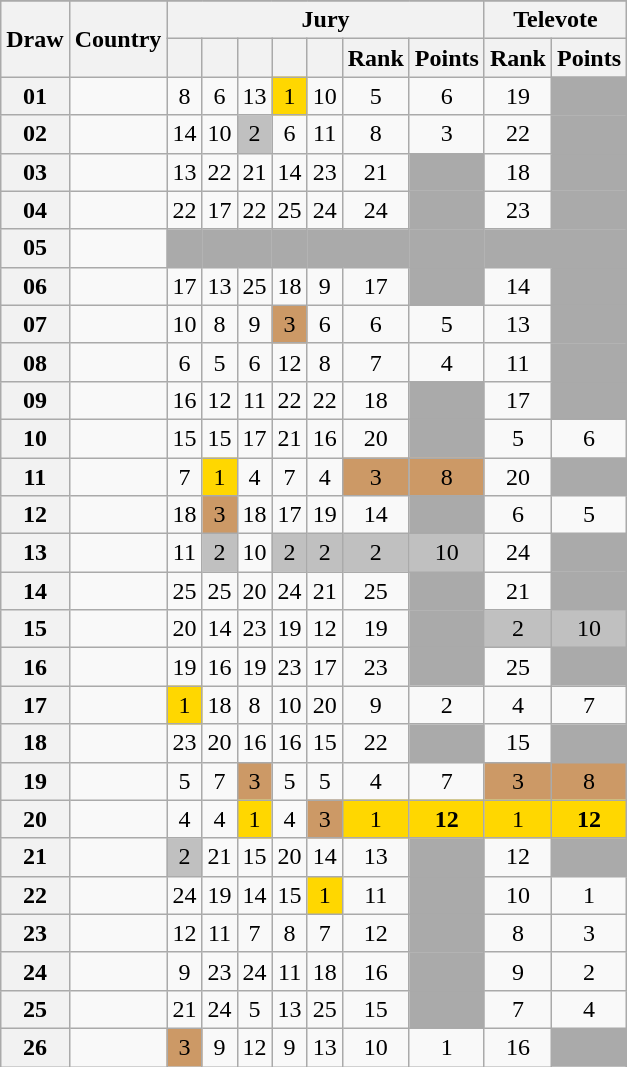<table class="sortable wikitable collapsible plainrowheaders" style="text-align:center;">
<tr>
</tr>
<tr>
<th scope="col" rowspan="2">Draw</th>
<th scope="col" rowspan="2">Country</th>
<th scope="col" colspan="7">Jury</th>
<th scope="col" colspan="2">Televote</th>
</tr>
<tr>
<th scope="col"><small></small></th>
<th scope="col"><small></small></th>
<th scope="col"><small></small></th>
<th scope="col"><small></small></th>
<th scope="col"><small></small></th>
<th scope="col">Rank</th>
<th scope="col">Points</th>
<th scope="col">Rank</th>
<th scope="col">Points</th>
</tr>
<tr>
<th scope="row" style="text-align:center;">01</th>
<td style="text-align:left;"></td>
<td>8</td>
<td>6</td>
<td>13</td>
<td style="background:gold;">1</td>
<td>10</td>
<td>5</td>
<td>6</td>
<td>19</td>
<td style="background:#AAAAAA;"></td>
</tr>
<tr>
<th scope="row" style="text-align:center;">02</th>
<td style="text-align:left;"></td>
<td>14</td>
<td>10</td>
<td style="background:silver;">2</td>
<td>6</td>
<td>11</td>
<td>8</td>
<td>3</td>
<td>22</td>
<td style="background:#AAAAAA;"></td>
</tr>
<tr>
<th scope="row" style="text-align:center;">03</th>
<td style="text-align:left;"></td>
<td>13</td>
<td>22</td>
<td>21</td>
<td>14</td>
<td>23</td>
<td>21</td>
<td style="background:#AAAAAA;"></td>
<td>18</td>
<td style="background:#AAAAAA;"></td>
</tr>
<tr>
<th scope="row" style="text-align:center;">04</th>
<td style="text-align:left;"></td>
<td>22</td>
<td>17</td>
<td>22</td>
<td>25</td>
<td>24</td>
<td>24</td>
<td style="background:#AAAAAA;"></td>
<td>23</td>
<td style="background:#AAAAAA;"></td>
</tr>
<tr class="sortbottom">
<th scope="row" style="text-align:center;">05</th>
<td style="text-align:left;"></td>
<td style="background:#AAAAAA;"></td>
<td style="background:#AAAAAA;"></td>
<td style="background:#AAAAAA;"></td>
<td style="background:#AAAAAA;"></td>
<td style="background:#AAAAAA;"></td>
<td style="background:#AAAAAA;"></td>
<td style="background:#AAAAAA;"></td>
<td style="background:#AAAAAA;"></td>
<td style="background:#AAAAAA;"></td>
</tr>
<tr>
<th scope="row" style="text-align:center;">06</th>
<td style="text-align:left;"></td>
<td>17</td>
<td>13</td>
<td>25</td>
<td>18</td>
<td>9</td>
<td>17</td>
<td style="background:#AAAAAA;"></td>
<td>14</td>
<td style="background:#AAAAAA;"></td>
</tr>
<tr>
<th scope="row" style="text-align:center;">07</th>
<td style="text-align:left;"></td>
<td>10</td>
<td>8</td>
<td>9</td>
<td style="background:#CC9966;">3</td>
<td>6</td>
<td>6</td>
<td>5</td>
<td>13</td>
<td style="background:#AAAAAA;"></td>
</tr>
<tr>
<th scope="row" style="text-align:center;">08</th>
<td style="text-align:left;"></td>
<td>6</td>
<td>5</td>
<td>6</td>
<td>12</td>
<td>8</td>
<td>7</td>
<td>4</td>
<td>11</td>
<td style="background:#AAAAAA;"></td>
</tr>
<tr>
<th scope="row" style="text-align:center;">09</th>
<td style="text-align:left;"></td>
<td>16</td>
<td>12</td>
<td>11</td>
<td>22</td>
<td>22</td>
<td>18</td>
<td style="background:#AAAAAA;"></td>
<td>17</td>
<td style="background:#AAAAAA;"></td>
</tr>
<tr>
<th scope="row" style="text-align:center;">10</th>
<td style="text-align:left;"></td>
<td>15</td>
<td>15</td>
<td>17</td>
<td>21</td>
<td>16</td>
<td>20</td>
<td style="background:#AAAAAA;"></td>
<td>5</td>
<td>6</td>
</tr>
<tr>
<th scope="row" style="text-align:center;">11</th>
<td style="text-align:left;"></td>
<td>7</td>
<td style="background:gold;">1</td>
<td>4</td>
<td>7</td>
<td>4</td>
<td style="background:#CC9966;">3</td>
<td style="background:#CC9966;">8</td>
<td>20</td>
<td style="background:#AAAAAA;"></td>
</tr>
<tr>
<th scope="row" style="text-align:center;">12</th>
<td style="text-align:left;"></td>
<td>18</td>
<td style="background:#CC9966;">3</td>
<td>18</td>
<td>17</td>
<td>19</td>
<td>14</td>
<td style="background:#AAAAAA;"></td>
<td>6</td>
<td>5</td>
</tr>
<tr>
<th scope="row" style="text-align:center;">13</th>
<td style="text-align:left;"></td>
<td>11</td>
<td style="background:silver;">2</td>
<td>10</td>
<td style="background:silver;">2</td>
<td style="background:silver;">2</td>
<td style="background:silver;">2</td>
<td style="background:silver;">10</td>
<td>24</td>
<td style="background:#AAAAAA;"></td>
</tr>
<tr>
<th scope="row" style="text-align:center;">14</th>
<td style="text-align:left;"></td>
<td>25</td>
<td>25</td>
<td>20</td>
<td>24</td>
<td>21</td>
<td>25</td>
<td style="background:#AAAAAA;"></td>
<td>21</td>
<td style="background:#AAAAAA;"></td>
</tr>
<tr>
<th scope="row" style="text-align:center;">15</th>
<td style="text-align:left;"></td>
<td>20</td>
<td>14</td>
<td>23</td>
<td>19</td>
<td>12</td>
<td>19</td>
<td style="background:#AAAAAA;"></td>
<td style="background:silver;">2</td>
<td style="background:silver;">10</td>
</tr>
<tr>
<th scope="row" style="text-align:center;">16</th>
<td style="text-align:left;"></td>
<td>19</td>
<td>16</td>
<td>19</td>
<td>23</td>
<td>17</td>
<td>23</td>
<td style="background:#AAAAAA;"></td>
<td>25</td>
<td style="background:#AAAAAA;"></td>
</tr>
<tr>
<th scope="row" style="text-align:center;">17</th>
<td style="text-align:left;"></td>
<td style="background:gold;">1</td>
<td>18</td>
<td>8</td>
<td>10</td>
<td>20</td>
<td>9</td>
<td>2</td>
<td>4</td>
<td>7</td>
</tr>
<tr>
<th scope="row" style="text-align:center;">18</th>
<td style="text-align:left;"></td>
<td>23</td>
<td>20</td>
<td>16</td>
<td>16</td>
<td>15</td>
<td>22</td>
<td style="background:#AAAAAA;"></td>
<td>15</td>
<td style="background:#AAAAAA;"></td>
</tr>
<tr>
<th scope="row" style="text-align:center;">19</th>
<td style="text-align:left;"></td>
<td>5</td>
<td>7</td>
<td style="background:#CC9966;">3</td>
<td>5</td>
<td>5</td>
<td>4</td>
<td>7</td>
<td style="background:#CC9966;">3</td>
<td style="background:#CC9966;">8</td>
</tr>
<tr>
<th scope="row" style="text-align:center;">20</th>
<td style="text-align:left;"></td>
<td>4</td>
<td>4</td>
<td style="background:gold;">1</td>
<td>4</td>
<td style="background:#CC9966;">3</td>
<td style="background:gold;">1</td>
<td style="background:gold;"><strong>12</strong></td>
<td style="background:gold;">1</td>
<td style="background:gold;"><strong>12</strong></td>
</tr>
<tr>
<th scope="row" style="text-align:center;">21</th>
<td style="text-align:left;"></td>
<td style="background:silver;">2</td>
<td>21</td>
<td>15</td>
<td>20</td>
<td>14</td>
<td>13</td>
<td style="background:#AAAAAA;"></td>
<td>12</td>
<td style="background:#AAAAAA;"></td>
</tr>
<tr>
<th scope="row" style="text-align:center;">22</th>
<td style="text-align:left;"></td>
<td>24</td>
<td>19</td>
<td>14</td>
<td>15</td>
<td style="background:gold;">1</td>
<td>11</td>
<td style="background:#AAAAAA;"></td>
<td>10</td>
<td>1</td>
</tr>
<tr>
<th scope="row" style="text-align:center;">23</th>
<td style="text-align:left;"></td>
<td>12</td>
<td>11</td>
<td>7</td>
<td>8</td>
<td>7</td>
<td>12</td>
<td style="background:#AAAAAA;"></td>
<td>8</td>
<td>3</td>
</tr>
<tr>
<th scope="row" style="text-align:center;">24</th>
<td style="text-align:left;"></td>
<td>9</td>
<td>23</td>
<td>24</td>
<td>11</td>
<td>18</td>
<td>16</td>
<td style="background:#AAAAAA;"></td>
<td>9</td>
<td>2</td>
</tr>
<tr>
<th scope="row" style="text-align:center;">25</th>
<td style="text-align:left;"></td>
<td>21</td>
<td>24</td>
<td>5</td>
<td>13</td>
<td>25</td>
<td>15</td>
<td style="background:#AAAAAA;"></td>
<td>7</td>
<td>4</td>
</tr>
<tr>
<th scope="row" style="text-align:center;">26</th>
<td style="text-align:left;"></td>
<td style="background:#CC9966;">3</td>
<td>9</td>
<td>12</td>
<td>9</td>
<td>13</td>
<td>10</td>
<td>1</td>
<td>16</td>
<td style="background:#AAAAAA;"></td>
</tr>
</table>
